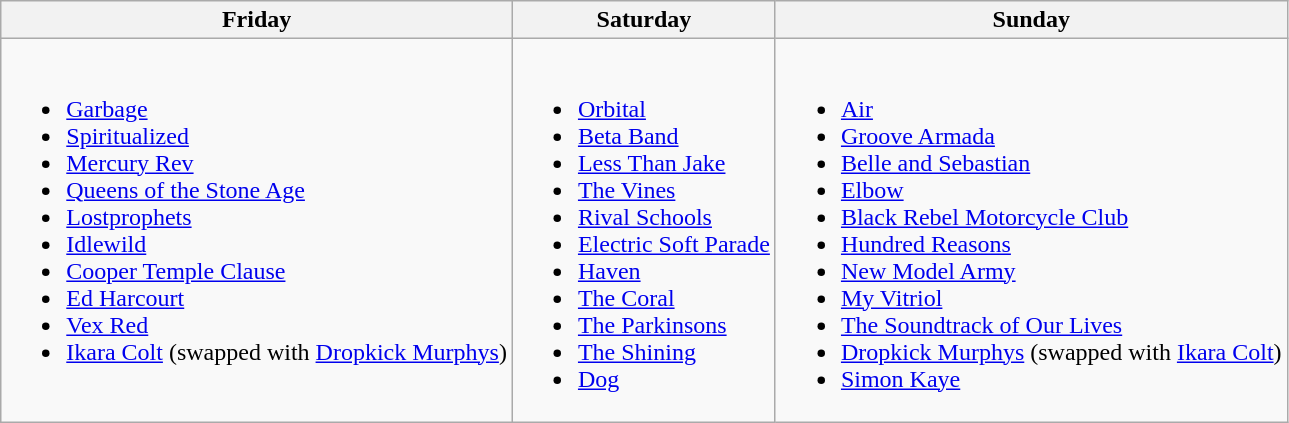<table class="wikitable">
<tr>
<th>Friday</th>
<th>Saturday</th>
<th>Sunday</th>
</tr>
<tr valign="top">
<td><br><ul><li><a href='#'>Garbage</a></li><li><a href='#'>Spiritualized</a></li><li><a href='#'>Mercury Rev</a></li><li><a href='#'>Queens of the Stone Age</a></li><li><a href='#'>Lostprophets</a></li><li><a href='#'>Idlewild</a></li><li><a href='#'>Cooper Temple Clause</a></li><li><a href='#'>Ed Harcourt</a></li><li><a href='#'>Vex Red</a></li><li><a href='#'>Ikara Colt</a> (swapped with <a href='#'>Dropkick Murphys</a>)</li></ul></td>
<td><br><ul><li><a href='#'>Orbital</a></li><li><a href='#'>Beta Band</a></li><li><a href='#'>Less Than Jake</a></li><li><a href='#'>The Vines</a></li><li><a href='#'>Rival Schools</a></li><li><a href='#'>Electric Soft Parade</a></li><li><a href='#'>Haven</a></li><li><a href='#'>The Coral</a></li><li><a href='#'>The Parkinsons</a></li><li><a href='#'>The Shining</a></li><li><a href='#'>Dog</a></li></ul></td>
<td><br><ul><li><a href='#'>Air</a></li><li><a href='#'>Groove Armada</a></li><li><a href='#'>Belle and Sebastian</a></li><li><a href='#'>Elbow</a></li><li><a href='#'>Black Rebel Motorcycle Club</a></li><li><a href='#'>Hundred Reasons</a></li><li><a href='#'>New Model Army</a></li><li><a href='#'>My Vitriol</a></li><li><a href='#'>The Soundtrack of Our Lives</a></li><li><a href='#'>Dropkick Murphys</a> (swapped with <a href='#'>Ikara Colt</a>)</li><li><a href='#'>Simon Kaye</a></li></ul></td>
</tr>
</table>
